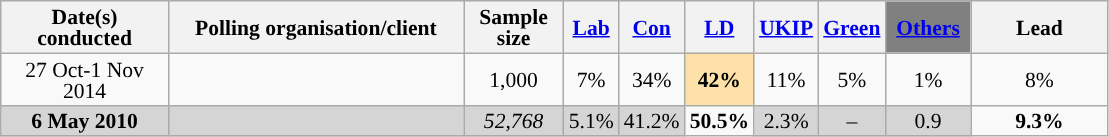<table class="wikitable sortable" style="text-align:center;font-size:90%;line-height:14px">
<tr>
<th ! style="width:105px;">Date(s)<br>conducted</th>
<th style="width:190px;">Polling organisation/client</th>
<th class="unsortable" style="width:60px;">Sample size</th>
<th class="unsortable" style="background:"><a href='#'><span>Lab</span></a></th>
<th class="unsortable" style="background:"><a href='#'><span>Con</span></a></th>
<th class="unsortable" style="background:"><a href='#'><span>LD</span></a></th>
<th class="unsortable" style="background:"><a href='#'><span>UKIP</span></a></th>
<th class="unsortable" style="background:"><a href='#'><span>Green</span></a></th>
<th class="unsortable" style="background:gray; width:50px;"><a href='#'><span>Others</span></a></th>
<th class="unsortable" style="width:85px;">Lead</th>
</tr>
<tr>
<td>27 Oct-1 Nov 2014</td>
<td></td>
<td>1,000</td>
<td>7%</td>
<td>34%</td>
<td style="background:#FEE1A8"><strong>42%</strong></td>
<td>11%</td>
<td>5%</td>
<td>1%</td>
<td style="background:">8%</td>
</tr>
<tr>
<td style="background:#D5D5D5"><strong>6 May 2010</strong></td>
<td style="background:#D5D5D5"></td>
<td style="background:#D5D5D5"><em>52,768</em></td>
<td style="background:#D5D5D5">5.1%</td>
<td style="background:#D5D5D5">41.2%</td>
<td style="background:"><strong>50.5%</strong></td>
<td style="background:#D5D5D5">2.3%</td>
<td style="background:#D5D5D5">–</td>
<td style="background:#D5D5D5">0.9</td>
<td style="background:"><strong>9.3% </strong></td>
</tr>
</table>
